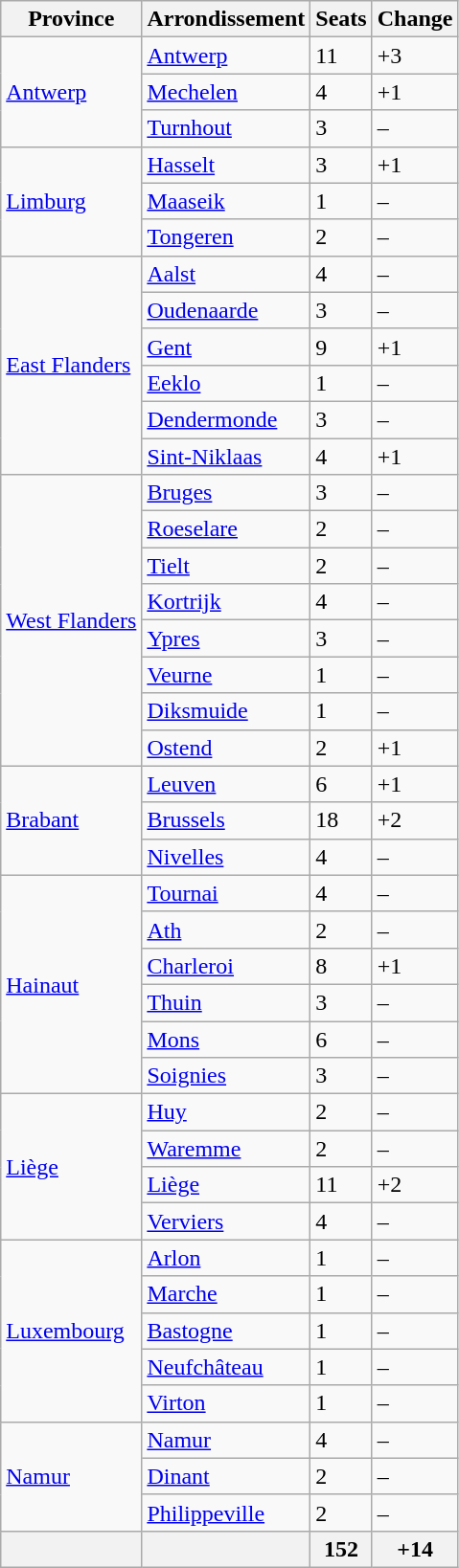<table class="wikitable">
<tr>
<th>Province</th>
<th>Arrondissement</th>
<th>Seats</th>
<th>Change</th>
</tr>
<tr>
<td rowspan="3"><a href='#'>Antwerp</a></td>
<td><a href='#'>Antwerp</a></td>
<td>11</td>
<td>+3</td>
</tr>
<tr>
<td><a href='#'>Mechelen</a></td>
<td>4</td>
<td>+1</td>
</tr>
<tr>
<td><a href='#'>Turnhout</a></td>
<td>3</td>
<td>–</td>
</tr>
<tr>
<td rowspan="3"><a href='#'>Limburg</a></td>
<td><a href='#'>Hasselt</a></td>
<td>3</td>
<td>+1</td>
</tr>
<tr>
<td><a href='#'>Maaseik</a></td>
<td>1</td>
<td>–</td>
</tr>
<tr>
<td><a href='#'>Tongeren</a></td>
<td>2</td>
<td>–</td>
</tr>
<tr>
<td rowspan="6"><a href='#'>East Flanders</a></td>
<td><a href='#'>Aalst</a></td>
<td>4</td>
<td>–</td>
</tr>
<tr>
<td><a href='#'>Oudenaarde</a></td>
<td>3</td>
<td>–</td>
</tr>
<tr>
<td><a href='#'>Gent</a></td>
<td>9</td>
<td>+1</td>
</tr>
<tr>
<td><a href='#'>Eeklo</a></td>
<td>1</td>
<td>–</td>
</tr>
<tr>
<td><a href='#'>Dendermonde</a></td>
<td>3</td>
<td>–</td>
</tr>
<tr>
<td><a href='#'>Sint-Niklaas</a></td>
<td>4</td>
<td>+1</td>
</tr>
<tr>
<td rowspan="8"><a href='#'>West Flanders</a></td>
<td><a href='#'>Bruges</a></td>
<td>3</td>
<td>–</td>
</tr>
<tr>
<td><a href='#'>Roeselare</a></td>
<td>2</td>
<td>–</td>
</tr>
<tr>
<td><a href='#'>Tielt</a></td>
<td>2</td>
<td>–</td>
</tr>
<tr>
<td><a href='#'>Kortrijk</a></td>
<td>4</td>
<td>–</td>
</tr>
<tr>
<td><a href='#'>Ypres</a></td>
<td>3</td>
<td>–</td>
</tr>
<tr>
<td><a href='#'>Veurne</a></td>
<td>1</td>
<td>–</td>
</tr>
<tr>
<td><a href='#'>Diksmuide</a></td>
<td>1</td>
<td>–</td>
</tr>
<tr>
<td><a href='#'>Ostend</a></td>
<td>2</td>
<td>+1</td>
</tr>
<tr>
<td rowspan="3"><a href='#'>Brabant</a></td>
<td><a href='#'>Leuven</a></td>
<td>6</td>
<td>+1</td>
</tr>
<tr>
<td><a href='#'>Brussels</a></td>
<td>18</td>
<td>+2</td>
</tr>
<tr>
<td><a href='#'>Nivelles</a></td>
<td>4</td>
<td>–</td>
</tr>
<tr>
<td rowspan="6"><a href='#'>Hainaut</a></td>
<td><a href='#'>Tournai</a></td>
<td>4</td>
<td>–</td>
</tr>
<tr>
<td><a href='#'>Ath</a></td>
<td>2</td>
<td>–</td>
</tr>
<tr>
<td><a href='#'>Charleroi</a></td>
<td>8</td>
<td>+1</td>
</tr>
<tr>
<td><a href='#'>Thuin</a></td>
<td>3</td>
<td>–</td>
</tr>
<tr>
<td><a href='#'>Mons</a></td>
<td>6</td>
<td>–</td>
</tr>
<tr>
<td><a href='#'>Soignies</a></td>
<td>3</td>
<td>–</td>
</tr>
<tr>
<td rowspan="4"><a href='#'>Liège</a></td>
<td><a href='#'>Huy</a></td>
<td>2</td>
<td>–</td>
</tr>
<tr>
<td><a href='#'>Waremme</a></td>
<td>2</td>
<td>–</td>
</tr>
<tr>
<td><a href='#'>Liège</a></td>
<td>11</td>
<td>+2</td>
</tr>
<tr>
<td><a href='#'>Verviers</a></td>
<td>4</td>
<td>–</td>
</tr>
<tr>
<td rowspan="5"><a href='#'>Luxembourg</a></td>
<td><a href='#'>Arlon</a></td>
<td>1</td>
<td>–</td>
</tr>
<tr>
<td><a href='#'>Marche</a></td>
<td>1</td>
<td>–</td>
</tr>
<tr>
<td><a href='#'>Bastogne</a></td>
<td>1</td>
<td>–</td>
</tr>
<tr>
<td><a href='#'>Neufchâteau</a></td>
<td>1</td>
<td>–</td>
</tr>
<tr>
<td><a href='#'>Virton</a></td>
<td>1</td>
<td>–</td>
</tr>
<tr>
<td rowspan="3"><a href='#'>Namur</a></td>
<td><a href='#'>Namur</a></td>
<td>4</td>
<td>–</td>
</tr>
<tr>
<td><a href='#'>Dinant</a></td>
<td>2</td>
<td>–</td>
</tr>
<tr>
<td><a href='#'>Philippeville</a></td>
<td>2</td>
<td>–</td>
</tr>
<tr>
<th></th>
<th></th>
<th>152</th>
<th>+14</th>
</tr>
</table>
